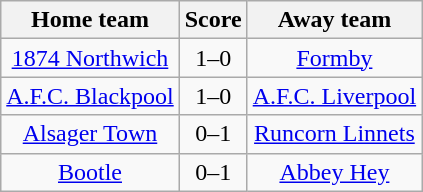<table class="wikitable" style="text-align: center">
<tr>
<th>Home team</th>
<th>Score</th>
<th>Away team</th>
</tr>
<tr>
<td><a href='#'>1874 Northwich</a></td>
<td>1–0</td>
<td><a href='#'>Formby</a></td>
</tr>
<tr>
<td><a href='#'>A.F.C. Blackpool</a></td>
<td>1–0</td>
<td><a href='#'>A.F.C. Liverpool</a></td>
</tr>
<tr>
<td><a href='#'>Alsager Town</a></td>
<td>0–1</td>
<td><a href='#'>Runcorn Linnets</a></td>
</tr>
<tr>
<td><a href='#'>Bootle</a></td>
<td>0–1</td>
<td><a href='#'>Abbey Hey</a></td>
</tr>
</table>
